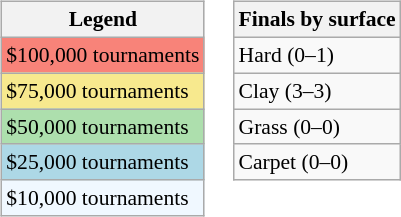<table>
<tr valign=top>
<td><br><table class="wikitable" style=font-size:90%>
<tr>
<th>Legend</th>
</tr>
<tr style="background:#f88379;">
<td>$100,000 tournaments</td>
</tr>
<tr style="background:#f7e98e;">
<td>$75,000 tournaments</td>
</tr>
<tr style="background:#addfad;">
<td>$50,000 tournaments</td>
</tr>
<tr style="background:lightblue;">
<td>$25,000 tournaments</td>
</tr>
<tr style="background:#f0f8ff;">
<td>$10,000 tournaments</td>
</tr>
</table>
</td>
<td><br><table class="wikitable" style=font-size:90%>
<tr>
<th>Finals by surface</th>
</tr>
<tr>
<td>Hard (0–1)</td>
</tr>
<tr>
<td>Clay (3–3)</td>
</tr>
<tr>
<td>Grass (0–0)</td>
</tr>
<tr>
<td>Carpet (0–0)</td>
</tr>
</table>
</td>
</tr>
</table>
